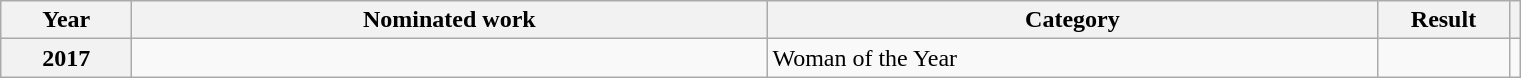<table class=wikitable>
<tr>
<th scope="col" style="width:5em;">Year</th>
<th scope="col" style="width:26em;">Nominated work</th>
<th scope="col" style="width:25em;">Category</th>
<th scope="col" style="width:5em;">Result</th>
<th scope="col"></th>
</tr>
<tr>
<th scope="row">2017</th>
<td></td>
<td>Woman of the Year</td>
<td></td>
<td style="text-align:center;"></td>
</tr>
</table>
